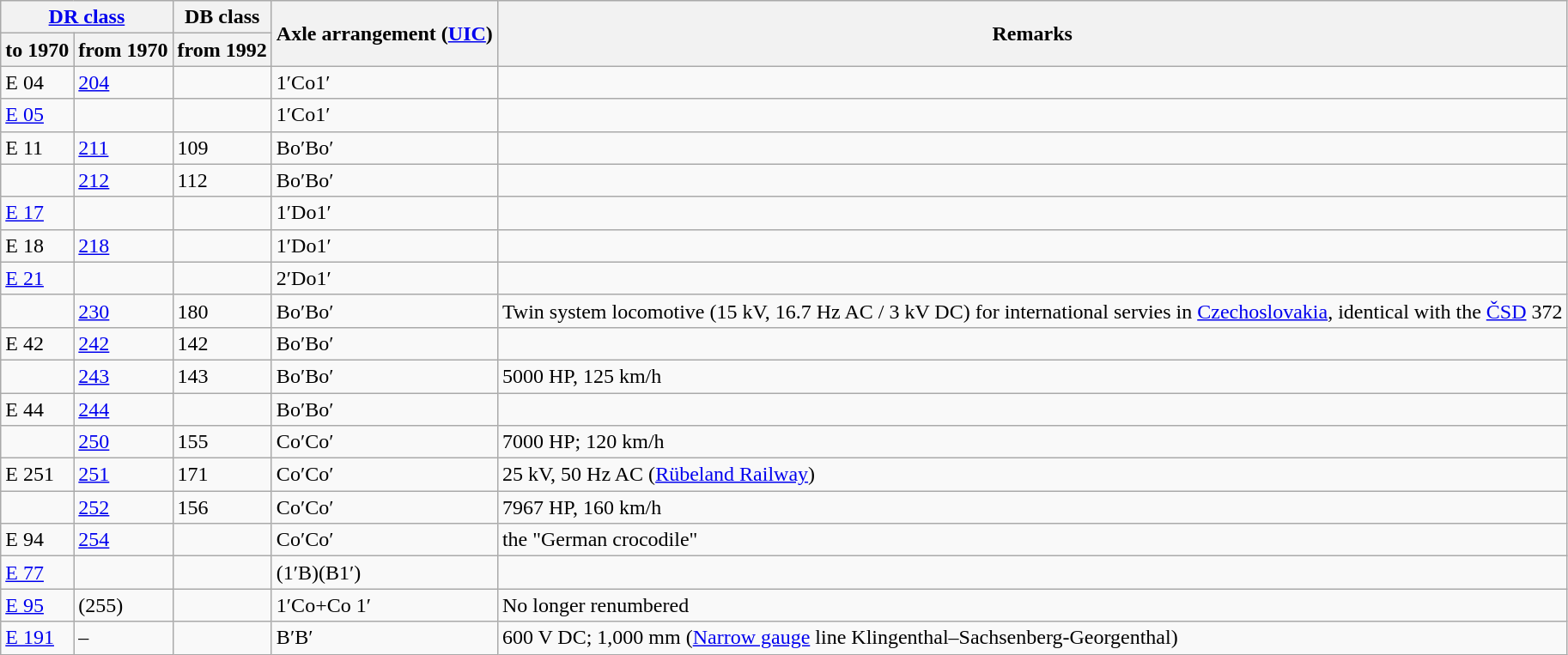<table class="wikitable">
<tr class="hintergrundfarbe6">
<th colspan="2" style="text-align:center;"><a href='#'>DR class</a></th>
<th>DB class</th>
<th rowspan="2">Axle arrangement (<a href='#'>UIC</a>)</th>
<th rowspan="2">Remarks</th>
</tr>
<tr class="hintergrundfarbe6">
<th>to 1970</th>
<th>from 1970</th>
<th>from 1992</th>
</tr>
<tr>
<td>E 04</td>
<td><a href='#'>204</a></td>
<td></td>
<td>1′Co1′</td>
<td></td>
</tr>
<tr>
<td><a href='#'>E 05</a></td>
<td></td>
<td></td>
<td>1′Co1′</td>
<td></td>
</tr>
<tr>
<td>E 11</td>
<td><a href='#'>211</a></td>
<td>109</td>
<td>Bo′Bo′</td>
<td></td>
</tr>
<tr>
<td></td>
<td><a href='#'>212</a></td>
<td>112</td>
<td>Bo′Bo′</td>
<td></td>
</tr>
<tr>
<td><a href='#'>E 17</a></td>
<td></td>
<td></td>
<td>1′Do1′</td>
<td></td>
</tr>
<tr>
<td>E 18</td>
<td><a href='#'>218</a></td>
<td></td>
<td>1′Do1′</td>
<td></td>
</tr>
<tr>
<td><a href='#'>E 21</a></td>
<td></td>
<td></td>
<td>2′Do1′</td>
<td></td>
</tr>
<tr>
<td></td>
<td><a href='#'>230</a></td>
<td>180</td>
<td>Bo′Bo′</td>
<td>Twin system locomotive (15 kV, 16.7 Hz AC / 3 kV DC) for international servies in <a href='#'>Czechoslovakia</a>, identical with the <a href='#'>ČSD</a> 372</td>
</tr>
<tr>
<td>E 42</td>
<td><a href='#'>242</a></td>
<td>142</td>
<td>Bo′Bo′</td>
<td></td>
</tr>
<tr>
<td></td>
<td><a href='#'>243</a></td>
<td>143</td>
<td>Bo′Bo′</td>
<td>5000 HP, 125 km/h</td>
</tr>
<tr>
<td>E 44</td>
<td><a href='#'>244</a></td>
<td></td>
<td>Bo′Bo′</td>
<td></td>
</tr>
<tr>
<td></td>
<td><a href='#'>250</a></td>
<td>155</td>
<td>Co′Co′</td>
<td>7000 HP; 120 km/h</td>
</tr>
<tr>
<td>E 251</td>
<td><a href='#'>251</a></td>
<td>171</td>
<td>Co′Co′</td>
<td>25 kV, 50 Hz AC (<a href='#'>Rübeland Railway</a>)</td>
</tr>
<tr>
<td></td>
<td><a href='#'>252</a></td>
<td>156</td>
<td>Co′Co′</td>
<td>7967 HP, 160 km/h</td>
</tr>
<tr>
<td>E 94</td>
<td><a href='#'>254</a></td>
<td></td>
<td>Co′Co′</td>
<td>the "German crocodile"</td>
</tr>
<tr>
<td><a href='#'>E 77</a></td>
<td></td>
<td></td>
<td>(1′B)(B1′)</td>
<td></td>
</tr>
<tr>
<td><a href='#'>E 95</a></td>
<td>(255)</td>
<td></td>
<td>1′Co+Co 1′</td>
<td>No longer renumbered</td>
</tr>
<tr>
<td><a href='#'>E 191</a></td>
<td>–</td>
<td></td>
<td>B′B′</td>
<td>600 V DC; 1,000 mm (<a href='#'>Narrow gauge</a> line Klingenthal–Sachsenberg-Georgenthal)</td>
</tr>
</table>
